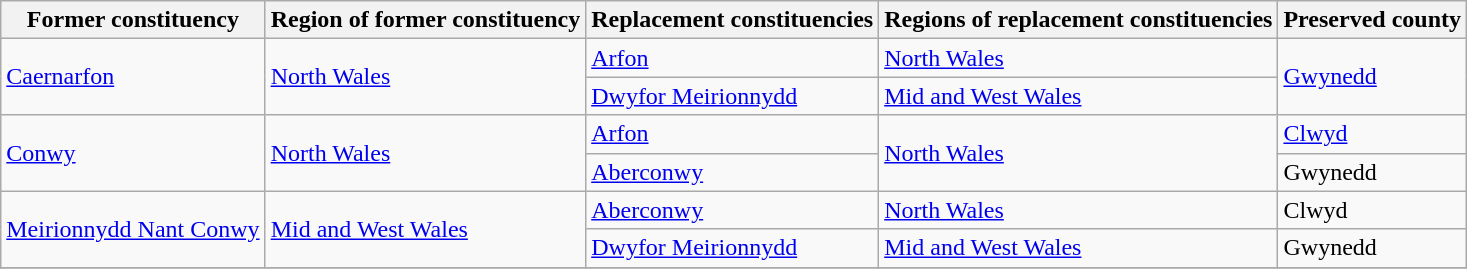<table class="wikitable">
<tr>
<th>Former constituency</th>
<th>Region of former constituency</th>
<th>Replacement constituencies</th>
<th>Regions of replacement constituencies</th>
<th>Preserved county</th>
</tr>
<tr>
<td rowspan="2"><a href='#'>Caernarfon</a></td>
<td rowspan="2"><a href='#'>North Wales</a></td>
<td><a href='#'>Arfon</a></td>
<td><a href='#'>North Wales</a></td>
<td rowspan="2"><a href='#'>Gwynedd</a></td>
</tr>
<tr>
<td><a href='#'>Dwyfor Meirionnydd</a></td>
<td><a href='#'>Mid and West Wales</a></td>
</tr>
<tr>
<td rowspan="2"><a href='#'>Conwy</a></td>
<td rowspan="2"><a href='#'>North Wales</a></td>
<td><a href='#'>Arfon</a></td>
<td rowspan="2"><a href='#'>North Wales</a></td>
<td><a href='#'>Clwyd</a></td>
</tr>
<tr>
<td><a href='#'>Aberconwy</a></td>
<td>Gwynedd</td>
</tr>
<tr>
<td rowspan="2"><a href='#'>Meirionnydd Nant Conwy</a></td>
<td rowspan="2"><a href='#'>Mid and West Wales</a></td>
<td><a href='#'>Aberconwy</a></td>
<td><a href='#'>North Wales</a></td>
<td>Clwyd</td>
</tr>
<tr>
<td><a href='#'>Dwyfor Meirionnydd</a></td>
<td><a href='#'>Mid and West Wales</a></td>
<td>Gwynedd</td>
</tr>
<tr>
</tr>
</table>
